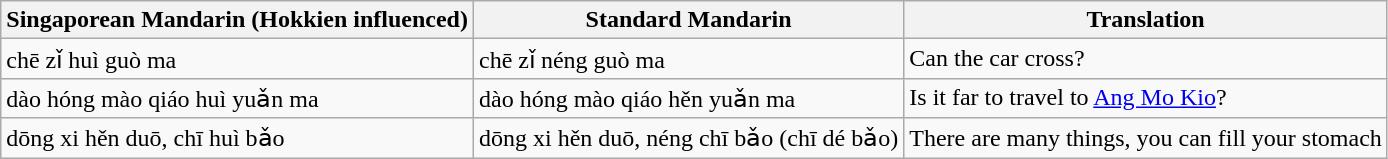<table class=wikitable>
<tr>
<th>Singaporean Mandarin (Hokkien influenced)</th>
<th>Standard Mandarin</th>
<th>Translation</th>
</tr>
<tr>
<td> chē zǐ huì guò ma</td>
<td> chē zǐ néng guò ma</td>
<td>Can the car cross?</td>
</tr>
<tr>
<td> dào hóng mào qiáo huì yuǎn ma</td>
<td> dào hóng mào qiáo hěn yuǎn ma</td>
<td>Is it far to travel to <a href='#'>Ang Mo Kio</a>?</td>
</tr>
<tr>
<td> dōng xi hěn duō, chī huì bǎo</td>
<td> dōng xi hěn duō, néng chī bǎo (chī dé bǎo)</td>
<td>There are many things, you can fill your stomach</td>
</tr>
</table>
